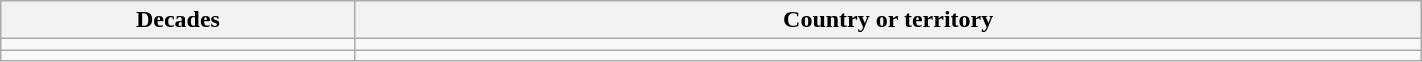<table class="wikitable" style="width:75%">
<tr>
<th style="width:8em;">Decades</th>
<th style="width:25em;">Country or territory</th>
</tr>
<tr>
<td></td>
<td></td>
</tr>
<tr>
<td></td>
<td></td>
</tr>
</table>
